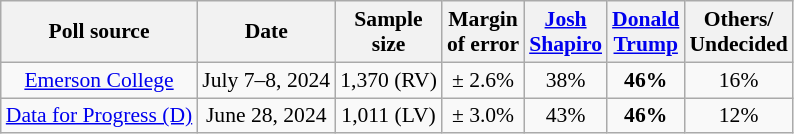<table class="wikitable sortable mw-datatable" style="text-align:center;font-size:90%;line-height:17px">
<tr>
<th>Poll source</th>
<th>Date</th>
<th>Sample<br>size</th>
<th>Margin<br>of error</th>
<th class="unsortable"><a href='#'>Josh<br>Shapiro</a><br><small></small></th>
<th class="unsortable"><a href='#'>Donald<br>Trump</a><br><small></small></th>
<th class="unsortable">Others/<br>Undecided</th>
</tr>
<tr>
<td><a href='#'>Emerson College</a></td>
<td>July 7–8, 2024</td>
<td>1,370 (RV)</td>
<td>± 2.6%</td>
<td>38%</td>
<td><strong>46%</strong></td>
<td>16%</td>
</tr>
<tr>
<td><a href='#'>Data for Progress (D)</a></td>
<td>June 28, 2024</td>
<td>1,011 (LV)</td>
<td>± 3.0%</td>
<td>43%</td>
<td><strong>46%</strong></td>
<td>12%</td>
</tr>
</table>
